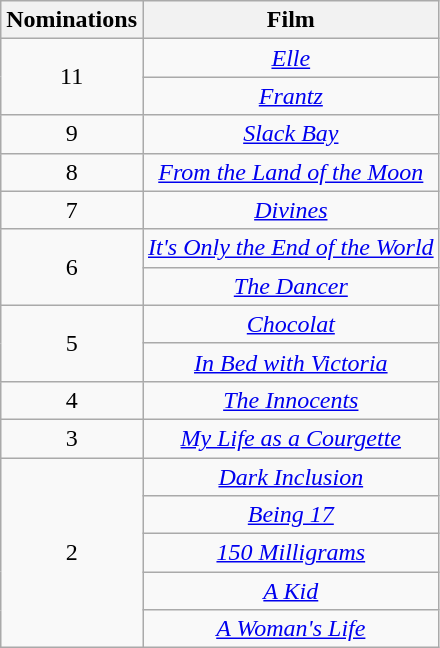<table class="wikitable" style="text-align: center">
<tr>
<th scope="col" width="55">Nominations</th>
<th scope="col" align="center">Film</th>
</tr>
<tr>
<td rowspan=2 style="text-align:center">11</td>
<td><em><a href='#'>Elle</a></em></td>
</tr>
<tr>
<td><em><a href='#'>Frantz</a></em></td>
</tr>
<tr>
<td rowspan=1 style="text-align:center">9</td>
<td><em><a href='#'>Slack Bay</a></em></td>
</tr>
<tr>
<td rowspan=1 style="text-align:center">8</td>
<td><em><a href='#'>From the Land of the Moon</a></em></td>
</tr>
<tr>
<td rowspan=1 style="text-align:center">7</td>
<td><em><a href='#'>Divines</a></em></td>
</tr>
<tr>
<td rowspan=2 style="text-align:center">6</td>
<td><em><a href='#'>It's Only the End of the World</a></em></td>
</tr>
<tr>
<td><em><a href='#'>The Dancer</a></em></td>
</tr>
<tr>
<td rowspan=2 style="text-align:center">5</td>
<td><em><a href='#'>Chocolat</a></em></td>
</tr>
<tr>
<td><em><a href='#'>In Bed with Victoria</a></em></td>
</tr>
<tr>
<td rowspan=1 style="text-align:center">4</td>
<td><em><a href='#'>The Innocents</a></em></td>
</tr>
<tr>
<td rowspan=1 style="text-align:center">3</td>
<td><em><a href='#'>My Life as a Courgette</a></em></td>
</tr>
<tr>
<td rowspan=5 style="text-align:center">2</td>
<td><em><a href='#'>Dark Inclusion</a></em></td>
</tr>
<tr>
<td><em><a href='#'>Being 17</a></em></td>
</tr>
<tr>
<td><em><a href='#'>150 Milligrams</a></em></td>
</tr>
<tr>
<td><em><a href='#'>A Kid</a></em></td>
</tr>
<tr>
<td><em><a href='#'>A Woman's Life</a></em></td>
</tr>
</table>
